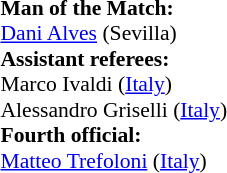<table width=100% style="font-size: 90%">
<tr>
<td><br><strong>Man of the Match:</strong>
<br><a href='#'>Dani Alves</a> (Sevilla)<br><strong>Assistant referees:</strong>
<br>Marco Ivaldi (<a href='#'>Italy</a>)
<br>Alessandro Griselli (<a href='#'>Italy</a>)
<br><strong>Fourth official:</strong>
<br><a href='#'>Matteo Trefoloni</a> (<a href='#'>Italy</a>)</td>
</tr>
</table>
